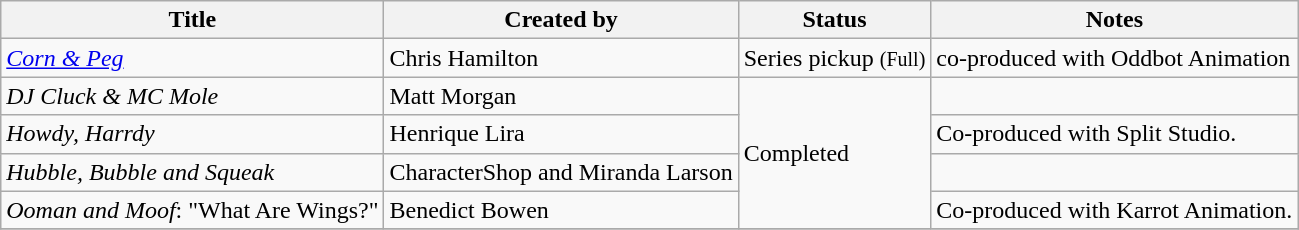<table class="wikitable sortable">
<tr>
<th>Title</th>
<th>Created by</th>
<th>Status</th>
<th>Notes</th>
</tr>
<tr>
<td><em><a href='#'>Corn & Peg</a></em></td>
<td>Chris Hamilton</td>
<td>Series pickup <small>(Full)</small></td>
<td>co-produced with Oddbot Animation</td>
</tr>
<tr>
<td><em>DJ Cluck & MC Mole</em></td>
<td>Matt Morgan</td>
<td rowspan="4">Completed</td>
<td></td>
</tr>
<tr>
<td><em>Howdy, Harrdy</em></td>
<td>Henrique Lira</td>
<td>Co-produced with Split Studio.</td>
</tr>
<tr>
<td><em>Hubble, Bubble and Squeak</em></td>
<td>CharacterShop and Miranda Larson</td>
<td></td>
</tr>
<tr>
<td><em>Ooman and Moof</em>: "What Are Wings?"</td>
<td>Benedict Bowen</td>
<td>Co-produced with Karrot Animation.</td>
</tr>
<tr>
</tr>
</table>
